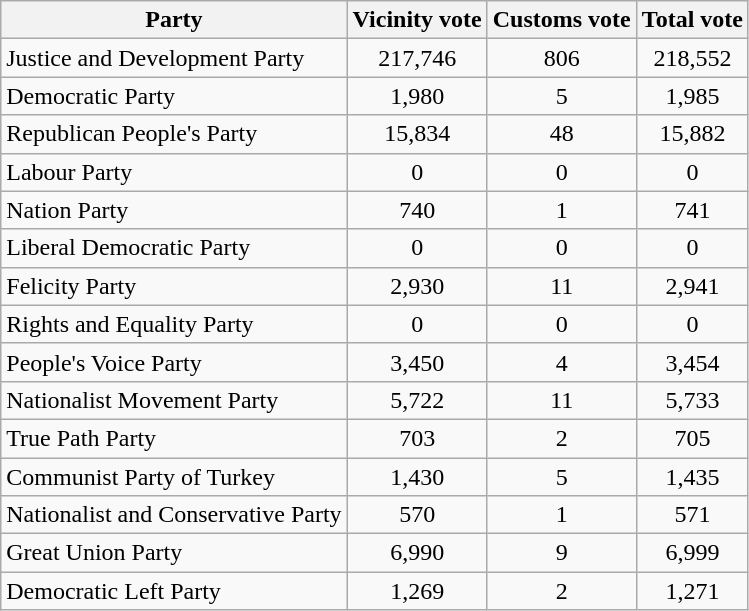<table class="wikitable sortable">
<tr>
<th style="text-align:center;">Party</th>
<th style="text-align:center;">Vicinity vote</th>
<th style="text-align:center;">Customs vote</th>
<th style="text-align:center;">Total vote</th>
</tr>
<tr>
<td>Justice and Development Party</td>
<td style="text-align:center;">217,746</td>
<td style="text-align:center;">806</td>
<td style="text-align:center;">218,552</td>
</tr>
<tr>
<td>Democratic Party</td>
<td style="text-align:center;">1,980</td>
<td style="text-align:center;">5</td>
<td style="text-align:center;">1,985</td>
</tr>
<tr>
<td>Republican People's Party</td>
<td style="text-align:center;">15,834</td>
<td style="text-align:center;">48</td>
<td style="text-align:center;">15,882</td>
</tr>
<tr>
<td>Labour Party</td>
<td style="text-align:center;">0</td>
<td style="text-align:center;">0</td>
<td style="text-align:center;">0</td>
</tr>
<tr>
<td>Nation Party</td>
<td style="text-align:center;">740</td>
<td style="text-align:center;">1</td>
<td style="text-align:center;">741</td>
</tr>
<tr>
<td>Liberal Democratic Party</td>
<td style="text-align:center;">0</td>
<td style="text-align:center;">0</td>
<td style="text-align:center;">0</td>
</tr>
<tr>
<td>Felicity Party</td>
<td style="text-align:center;">2,930</td>
<td style="text-align:center;">11</td>
<td style="text-align:center;">2,941</td>
</tr>
<tr>
<td>Rights and Equality Party</td>
<td style="text-align:center;">0</td>
<td style="text-align:center;">0</td>
<td style="text-align:center;">0</td>
</tr>
<tr>
<td>People's Voice Party</td>
<td style="text-align:center;">3,450</td>
<td style="text-align:center;">4</td>
<td style="text-align:center;">3,454</td>
</tr>
<tr>
<td>Nationalist Movement Party</td>
<td style="text-align:center;">5,722</td>
<td style="text-align:center;">11</td>
<td style="text-align:center;">5,733</td>
</tr>
<tr>
<td>True Path Party</td>
<td style="text-align:center;">703</td>
<td style="text-align:center;">2</td>
<td style="text-align:center;">705</td>
</tr>
<tr>
<td>Communist Party of Turkey</td>
<td style="text-align:center;">1,430</td>
<td style="text-align:center;">5</td>
<td style="text-align:center;">1,435</td>
</tr>
<tr>
<td>Nationalist and Conservative Party</td>
<td style="text-align:center;">570</td>
<td style="text-align:center;">1</td>
<td style="text-align:center;">571</td>
</tr>
<tr>
<td>Great Union Party</td>
<td style="text-align:center;">6,990</td>
<td style="text-align:center;">9</td>
<td style="text-align:center;">6,999</td>
</tr>
<tr>
<td>Democratic Left Party</td>
<td style="text-align:center;">1,269</td>
<td style="text-align:center;">2</td>
<td style="text-align:center;">1,271</td>
</tr>
</table>
